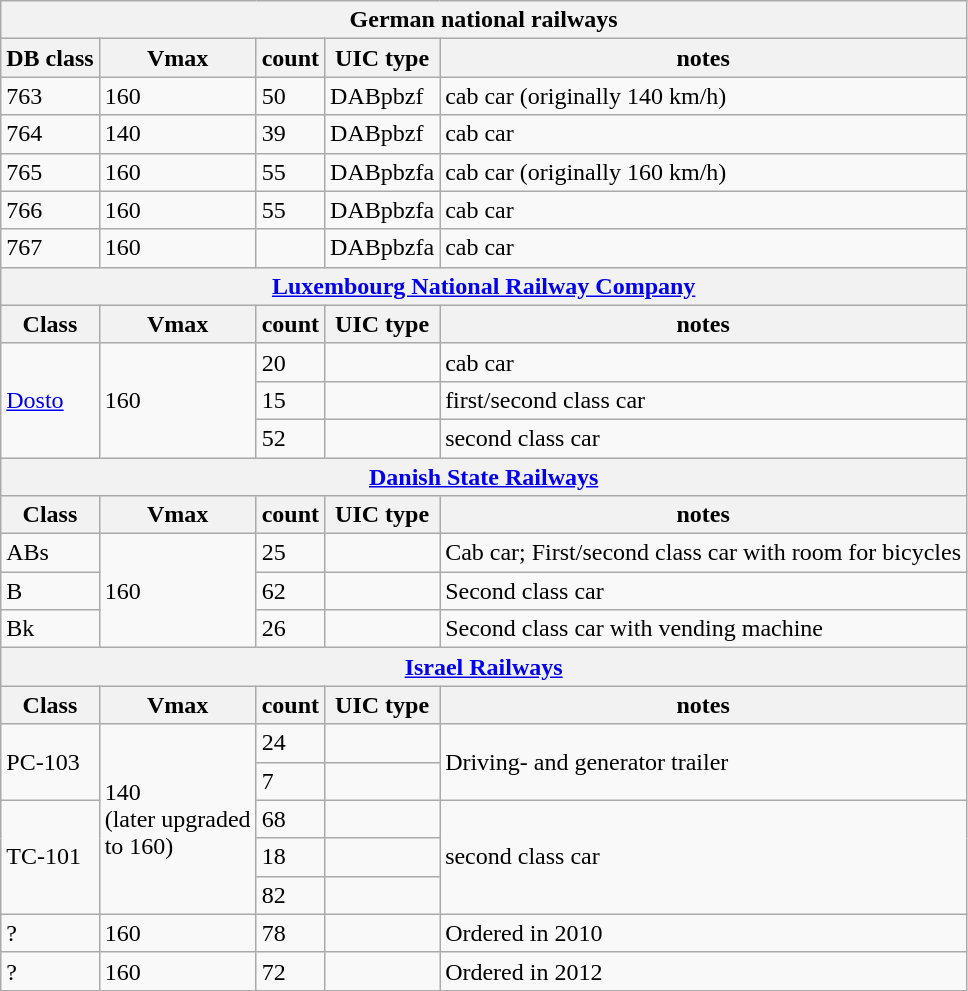<table class="wikitable">
<tr>
<th colspan="5">German national railways</th>
</tr>
<tr>
<th>DB class</th>
<th>Vmax</th>
<th>count</th>
<th>UIC type</th>
<th>notes</th>
</tr>
<tr>
<td>763</td>
<td>160</td>
<td>50</td>
<td>DABpbzf</td>
<td>cab car (originally 140 km/h)</td>
</tr>
<tr>
<td>764</td>
<td>140</td>
<td>39</td>
<td>DABpbzf</td>
<td>cab car</td>
</tr>
<tr>
<td>765</td>
<td>160</td>
<td>55</td>
<td>DABpbzfa</td>
<td>cab car (originally 160 km/h)</td>
</tr>
<tr>
<td>766</td>
<td>160</td>
<td>55</td>
<td>DABpbzfa</td>
<td>cab car</td>
</tr>
<tr>
<td>767</td>
<td>160</td>
<td></td>
<td>DABpbzfa</td>
<td>cab car</td>
</tr>
<tr>
<th colspan="5"><strong><a href='#'>Luxembourg National Railway Company</a></strong></th>
</tr>
<tr>
<th>Class</th>
<th>Vmax</th>
<th>count</th>
<th>UIC type</th>
<th>notes</th>
</tr>
<tr>
<td rowspan="3"><a href='#'>Dosto</a></td>
<td rowspan="3">160</td>
<td>20</td>
<td></td>
<td>cab car</td>
</tr>
<tr>
<td>15</td>
<td></td>
<td>first/second class car</td>
</tr>
<tr>
<td>52</td>
<td></td>
<td>second class car</td>
</tr>
<tr>
<th colspan="5"><strong><a href='#'>Danish State Railways</a></strong></th>
</tr>
<tr>
<th>Class</th>
<th>Vmax</th>
<th>count</th>
<th>UIC type</th>
<th>notes</th>
</tr>
<tr>
<td>ABs</td>
<td rowspan="3">160</td>
<td>25</td>
<td></td>
<td>Cab car; First/second class car with room for bicycles</td>
</tr>
<tr>
<td>B</td>
<td>62</td>
<td></td>
<td>Second class car</td>
</tr>
<tr>
<td>Bk</td>
<td>26</td>
<td></td>
<td>Second class car with vending machine</td>
</tr>
<tr>
<th colspan="5"><strong><a href='#'>Israel Railways</a></strong></th>
</tr>
<tr>
<th>Class</th>
<th>Vmax</th>
<th>count</th>
<th>UIC type</th>
<th>notes</th>
</tr>
<tr>
<td rowspan="2">PC-103</td>
<td rowspan="5">140<br>(later upgraded<br>to 160)</td>
<td>24</td>
<td></td>
<td rowspan="2">Driving- and generator trailer</td>
</tr>
<tr>
<td>7</td>
<td></td>
</tr>
<tr>
<td rowspan="3">TC-101</td>
<td>68</td>
<td></td>
<td rowspan="3">second class car</td>
</tr>
<tr>
<td>18</td>
<td></td>
</tr>
<tr>
<td>82</td>
<td></td>
</tr>
<tr>
<td>?</td>
<td>160</td>
<td>78</td>
<td></td>
<td>Ordered in 2010</td>
</tr>
<tr>
<td>?</td>
<td>160</td>
<td>72</td>
<td></td>
<td>Ordered in 2012</td>
</tr>
</table>
